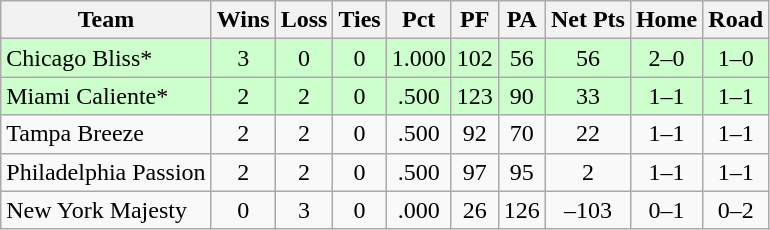<table class="wikitable" style="text-align:center">
<tr>
<th>Team</th>
<th>Wins</th>
<th>Loss</th>
<th>Ties</th>
<th>Pct</th>
<th>PF</th>
<th>PA</th>
<th>Net Pts</th>
<th>Home</th>
<th>Road</th>
</tr>
<tr bgcolor="#ccffcc">
<td align=left>Chicago Bliss*</td>
<td>3</td>
<td>0</td>
<td>0</td>
<td>1.000</td>
<td>102</td>
<td>56</td>
<td>56</td>
<td>2–0</td>
<td>1–0</td>
</tr>
<tr bgcolor="#ccffcc">
<td align=left>Miami Caliente*</td>
<td>2</td>
<td>2</td>
<td>0</td>
<td>.500</td>
<td>123</td>
<td>90</td>
<td>33</td>
<td>1–1</td>
<td>1–1</td>
</tr>
<tr>
<td align=left>Tampa Breeze</td>
<td>2</td>
<td>2</td>
<td>0</td>
<td>.500</td>
<td>92</td>
<td>70</td>
<td>22</td>
<td>1–1</td>
<td>1–1</td>
</tr>
<tr>
<td align=left>Philadelphia Passion</td>
<td>2</td>
<td>2</td>
<td>0</td>
<td>.500</td>
<td>97</td>
<td>95</td>
<td>2</td>
<td>1–1</td>
<td>1–1</td>
</tr>
<tr>
<td align=left>New York Majesty</td>
<td>0</td>
<td>3</td>
<td>0</td>
<td>.000</td>
<td>26</td>
<td>126</td>
<td>–103</td>
<td>0–1</td>
<td>0–2</td>
</tr>
</table>
